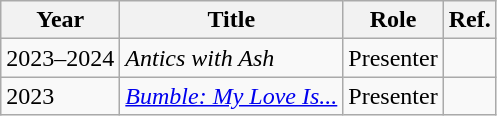<table class="wikitable">
<tr>
<th>Year</th>
<th>Title</th>
<th>Role</th>
<th>Ref.</th>
</tr>
<tr>
<td>2023–2024</td>
<td><em>Antics with Ash</em></td>
<td>Presenter</td>
<td></td>
</tr>
<tr>
<td>2023</td>
<td><em><a href='#'>Bumble: My Love Is...</a></em></td>
<td>Presenter</td>
<td></td>
</tr>
</table>
